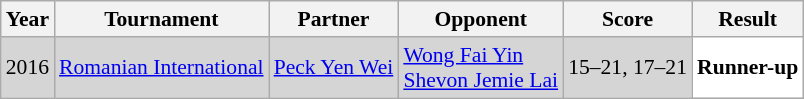<table class="sortable wikitable" style="font-size: 90%;">
<tr>
<th>Year</th>
<th>Tournament</th>
<th>Partner</th>
<th>Opponent</th>
<th>Score</th>
<th>Result</th>
</tr>
<tr style="background:#D5D5D5">
<td align="center">2016</td>
<td align="left"><a href='#'>Romanian International</a></td>
<td align="left"> <a href='#'>Peck Yen Wei</a></td>
<td align="left"> <a href='#'>Wong Fai Yin</a><br> <a href='#'>Shevon Jemie Lai</a></td>
<td align="left">15–21, 17–21</td>
<td style="text-align:left; background:white"> <strong>Runner-up</strong></td>
</tr>
</table>
